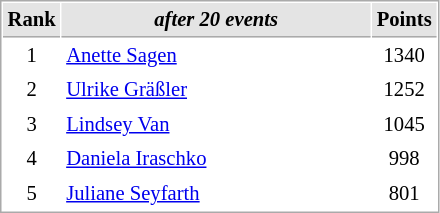<table cellspacing="1" cellpadding="3" style="border:1px solid #AAAAAA;font-size:86%">
<tr bgcolor="#E4E4E4">
<th style="border-bottom:1px solid #AAAAAA" width=10>Rank</th>
<th style="border-bottom:1px solid #AAAAAA" width=200><em>after 20 events</em></th>
<th style="border-bottom:1px solid #AAAAAA" width=20>Points</th>
</tr>
<tr>
<td align=center>1</td>
<td align=left> <a href='#'>Anette Sagen</a></td>
<td align=center>1340</td>
</tr>
<tr>
<td align=center>2</td>
<td align=left> <a href='#'>Ulrike Gräßler</a></td>
<td align=center>1252</td>
</tr>
<tr>
<td align=center>3</td>
<td align=left> <a href='#'>Lindsey Van</a></td>
<td align=center>1045</td>
</tr>
<tr>
<td align=center>4</td>
<td align=left> <a href='#'>Daniela Iraschko</a></td>
<td align=center>998</td>
</tr>
<tr>
<td align=center>5</td>
<td align=left> <a href='#'>Juliane Seyfarth</a></td>
<td align=center>801</td>
</tr>
</table>
